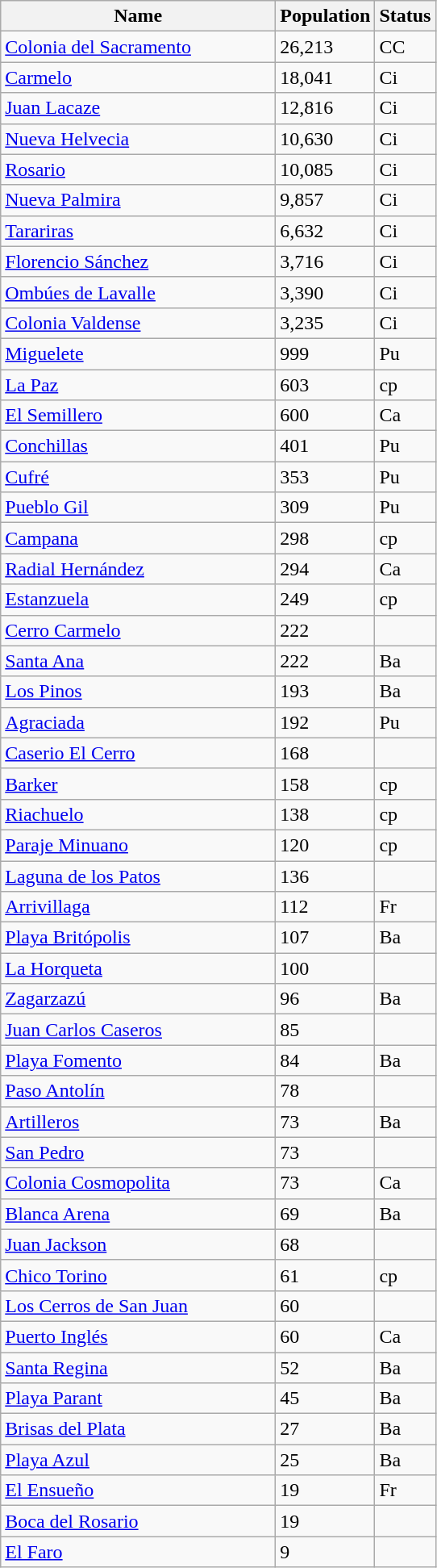<table class="wikitable sortable">
<tr>
<th style="width: 220px;">Name</th>
<th>Population</th>
<th class="unsortable">Status</th>
</tr>
<tr>
<td><a href='#'>Colonia del Sacramento</a></td>
<td>26,213</td>
<td>CC</td>
</tr>
<tr>
<td><a href='#'>Carmelo</a></td>
<td>18,041</td>
<td>Ci</td>
</tr>
<tr>
<td><a href='#'>Juan Lacaze</a></td>
<td>12,816</td>
<td>Ci</td>
</tr>
<tr>
<td><a href='#'>Nueva Helvecia</a></td>
<td>10,630</td>
<td>Ci</td>
</tr>
<tr>
<td><a href='#'>Rosario</a></td>
<td>10,085</td>
<td>Ci</td>
</tr>
<tr>
<td><a href='#'>Nueva Palmira</a></td>
<td>9,857</td>
<td>Ci</td>
</tr>
<tr>
<td><a href='#'>Tarariras</a></td>
<td>6,632</td>
<td>Ci</td>
</tr>
<tr>
<td><a href='#'>Florencio Sánchez</a></td>
<td>3,716</td>
<td>Ci</td>
</tr>
<tr>
<td><a href='#'>Ombúes de Lavalle</a></td>
<td>3,390</td>
<td>Ci</td>
</tr>
<tr>
<td><a href='#'>Colonia Valdense</a></td>
<td>3,235</td>
<td>Ci</td>
</tr>
<tr>
<td><a href='#'>Miguelete</a></td>
<td>999</td>
<td>Pu</td>
</tr>
<tr>
<td><a href='#'>La Paz</a></td>
<td>603</td>
<td>cp</td>
</tr>
<tr>
<td><a href='#'>El Semillero</a></td>
<td>600</td>
<td>Ca</td>
</tr>
<tr>
<td><a href='#'>Conchillas</a></td>
<td>401</td>
<td>Pu</td>
</tr>
<tr>
<td><a href='#'>Cufré</a></td>
<td>353</td>
<td>Pu</td>
</tr>
<tr>
<td><a href='#'>Pueblo Gil</a></td>
<td>309</td>
<td>Pu</td>
</tr>
<tr>
<td><a href='#'>Campana</a></td>
<td>298</td>
<td>cp</td>
</tr>
<tr>
<td><a href='#'>Radial Hernández</a></td>
<td>294</td>
<td>Ca</td>
</tr>
<tr>
<td><a href='#'>Estanzuela</a></td>
<td>249</td>
<td>cp</td>
</tr>
<tr>
<td><a href='#'>Cerro Carmelo</a></td>
<td>222</td>
<td></td>
</tr>
<tr>
<td><a href='#'>Santa Ana</a></td>
<td>222</td>
<td>Ba</td>
</tr>
<tr>
<td><a href='#'>Los Pinos</a></td>
<td>193</td>
<td>Ba</td>
</tr>
<tr>
<td><a href='#'>Agraciada</a></td>
<td>192</td>
<td>Pu</td>
</tr>
<tr>
<td><a href='#'>Caserio El Cerro</a></td>
<td>168</td>
<td></td>
</tr>
<tr>
<td><a href='#'>Barker</a></td>
<td>158</td>
<td>cp</td>
</tr>
<tr>
<td><a href='#'>Riachuelo</a></td>
<td>138</td>
<td>cp</td>
</tr>
<tr>
<td><a href='#'>Paraje Minuano</a></td>
<td>120</td>
<td>cp</td>
</tr>
<tr>
<td><a href='#'>Laguna de los Patos</a></td>
<td>136</td>
<td></td>
</tr>
<tr>
<td><a href='#'>Arrivillaga</a></td>
<td>112</td>
<td>Fr</td>
</tr>
<tr>
<td><a href='#'>Playa Britópolis</a></td>
<td>107</td>
<td>Ba</td>
</tr>
<tr>
<td><a href='#'>La Horqueta</a></td>
<td>100</td>
<td></td>
</tr>
<tr>
<td><a href='#'>Zagarzazú</a></td>
<td>96</td>
<td>Ba</td>
</tr>
<tr>
<td><a href='#'>Juan Carlos Caseros</a></td>
<td>85</td>
<td></td>
</tr>
<tr>
<td><a href='#'>Playa Fomento</a></td>
<td>84</td>
<td>Ba</td>
</tr>
<tr>
<td><a href='#'>Paso Antolín</a></td>
<td>78</td>
<td></td>
</tr>
<tr>
<td><a href='#'>Artilleros</a></td>
<td>73</td>
<td>Ba</td>
</tr>
<tr>
<td><a href='#'>San Pedro</a></td>
<td>73</td>
<td></td>
</tr>
<tr>
<td><a href='#'>Colonia Cosmopolita</a></td>
<td>73</td>
<td>Ca</td>
</tr>
<tr>
<td><a href='#'>Blanca Arena</a></td>
<td>69</td>
<td>Ba</td>
</tr>
<tr>
<td><a href='#'>Juan Jackson</a></td>
<td>68</td>
<td></td>
</tr>
<tr>
<td><a href='#'>Chico Torino</a></td>
<td>61</td>
<td>cp</td>
</tr>
<tr>
<td><a href='#'>Los Cerros de San Juan</a></td>
<td>60</td>
<td></td>
</tr>
<tr>
<td><a href='#'>Puerto Inglés</a></td>
<td>60</td>
<td>Ca</td>
</tr>
<tr>
<td><a href='#'>Santa Regina</a></td>
<td>52</td>
<td>Ba</td>
</tr>
<tr>
<td><a href='#'>Playa Parant</a></td>
<td>45</td>
<td>Ba</td>
</tr>
<tr>
<td><a href='#'>Brisas del Plata</a></td>
<td>27</td>
<td>Ba</td>
</tr>
<tr>
<td><a href='#'>Playa Azul</a></td>
<td>25</td>
<td>Ba</td>
</tr>
<tr>
<td><a href='#'>El Ensueño</a></td>
<td>19</td>
<td>Fr</td>
</tr>
<tr>
<td><a href='#'>Boca del Rosario</a></td>
<td>19</td>
<td></td>
</tr>
<tr>
<td><a href='#'>El Faro</a></td>
<td>9</td>
<td></td>
</tr>
</table>
